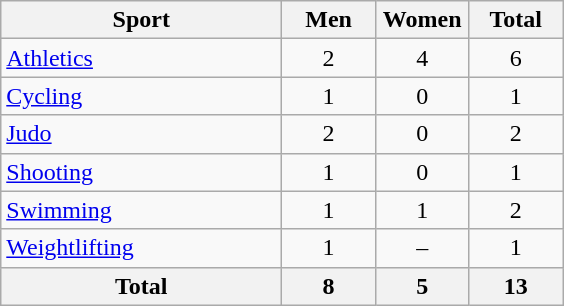<table class="wikitable sortable" style="text-align:center;">
<tr>
<th width=180>Sport</th>
<th width=55>Men</th>
<th width=55>Women</th>
<th width=55>Total</th>
</tr>
<tr>
<td align=left><a href='#'>Athletics</a></td>
<td>2</td>
<td>4</td>
<td>6</td>
</tr>
<tr>
<td align=left><a href='#'>Cycling</a></td>
<td>1</td>
<td>0</td>
<td>1</td>
</tr>
<tr>
<td align=left><a href='#'>Judo</a></td>
<td>2</td>
<td>0</td>
<td>2</td>
</tr>
<tr>
<td align=left><a href='#'>Shooting</a></td>
<td>1</td>
<td>0</td>
<td>1</td>
</tr>
<tr>
<td align=left><a href='#'>Swimming</a></td>
<td>1</td>
<td>1</td>
<td>2</td>
</tr>
<tr>
<td align=left><a href='#'>Weightlifting</a></td>
<td>1</td>
<td>–</td>
<td>1</td>
</tr>
<tr>
<th>Total</th>
<th>8</th>
<th>5</th>
<th>13</th>
</tr>
</table>
